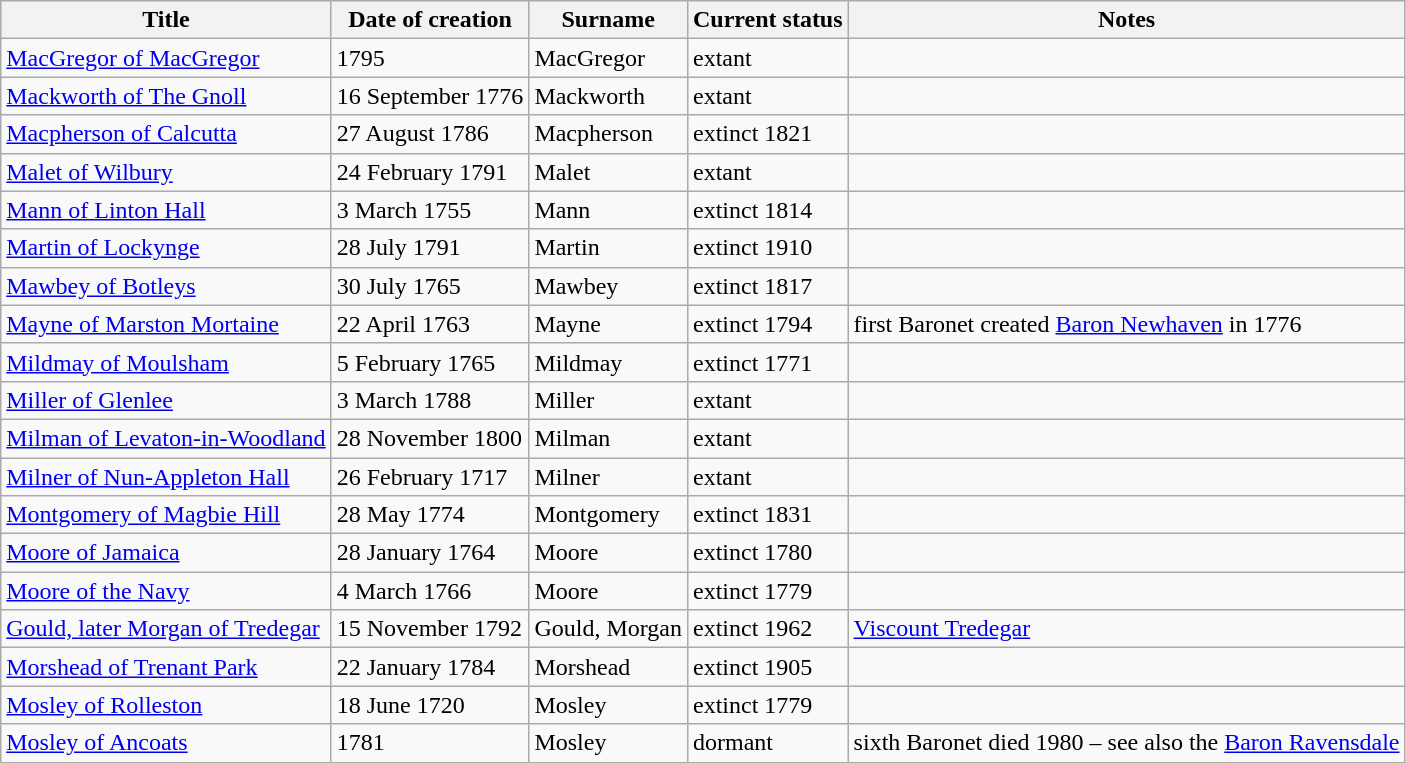<table class="wikitable">
<tr>
<th>Title</th>
<th>Date of creation</th>
<th>Surname</th>
<th>Current status</th>
<th>Notes</th>
</tr>
<tr>
<td><a href='#'>MacGregor of MacGregor</a></td>
<td>1795</td>
<td>MacGregor</td>
<td>extant</td>
<td></td>
</tr>
<tr>
<td><a href='#'>Mackworth of The Gnoll</a></td>
<td>16 September 1776</td>
<td>Mackworth</td>
<td>extant</td>
<td></td>
</tr>
<tr>
<td><a href='#'>Macpherson of Calcutta</a></td>
<td>27 August 1786</td>
<td>Macpherson</td>
<td>extinct 1821</td>
</tr>
<tr>
<td><a href='#'>Malet of Wilbury</a></td>
<td>24 February 1791</td>
<td>Malet</td>
<td>extant</td>
<td></td>
</tr>
<tr>
<td><a href='#'>Mann of Linton Hall</a></td>
<td>3 March 1755</td>
<td>Mann</td>
<td>extinct 1814</td>
<td></td>
</tr>
<tr>
<td><a href='#'>Martin of Lockynge</a></td>
<td>28 July 1791</td>
<td>Martin</td>
<td>extinct 1910</td>
<td></td>
</tr>
<tr>
<td><a href='#'>Mawbey of Botleys</a></td>
<td>30 July 1765</td>
<td>Mawbey</td>
<td>extinct 1817</td>
<td></td>
</tr>
<tr>
<td><a href='#'>Mayne of Marston Mortaine</a></td>
<td>22 April 1763</td>
<td>Mayne</td>
<td>extinct 1794</td>
<td>first Baronet created <a href='#'>Baron Newhaven</a> in 1776</td>
</tr>
<tr>
<td><a href='#'>Mildmay of Moulsham</a></td>
<td>5 February 1765</td>
<td>Mildmay</td>
<td>extinct 1771</td>
<td></td>
</tr>
<tr>
<td><a href='#'>Miller of Glenlee</a></td>
<td>3 March 1788</td>
<td>Miller</td>
<td>extant</td>
<td></td>
</tr>
<tr>
<td><a href='#'>Milman of Levaton-in-Woodland</a></td>
<td>28 November 1800</td>
<td>Milman</td>
<td>extant</td>
<td></td>
</tr>
<tr>
<td><a href='#'>Milner of Nun-Appleton Hall</a></td>
<td>26 February 1717</td>
<td>Milner</td>
<td>extant</td>
<td></td>
</tr>
<tr>
<td><a href='#'>Montgomery of Magbie Hill</a></td>
<td>28 May 1774</td>
<td>Montgomery</td>
<td>extinct 1831</td>
<td></td>
</tr>
<tr>
<td><a href='#'>Moore of Jamaica</a></td>
<td>28 January 1764</td>
<td>Moore</td>
<td>extinct 1780</td>
<td></td>
</tr>
<tr>
<td><a href='#'>Moore of the Navy</a></td>
<td>4 March 1766</td>
<td>Moore</td>
<td>extinct 1779</td>
<td></td>
</tr>
<tr>
<td><a href='#'>Gould, later Morgan of Tredegar</a></td>
<td>15 November 1792</td>
<td>Gould, Morgan</td>
<td>extinct 1962</td>
<td><a href='#'>Viscount Tredegar</a></td>
</tr>
<tr>
<td><a href='#'>Morshead of Trenant Park</a></td>
<td>22 January 1784</td>
<td>Morshead</td>
<td>extinct 1905</td>
<td></td>
</tr>
<tr>
<td><a href='#'>Mosley of Rolleston</a></td>
<td>18 June 1720</td>
<td>Mosley</td>
<td>extinct 1779</td>
<td></td>
</tr>
<tr>
<td><a href='#'>Mosley of Ancoats</a></td>
<td>1781</td>
<td>Mosley</td>
<td>dormant</td>
<td>sixth Baronet died 1980 – see also the <a href='#'>Baron Ravensdale</a></td>
</tr>
</table>
